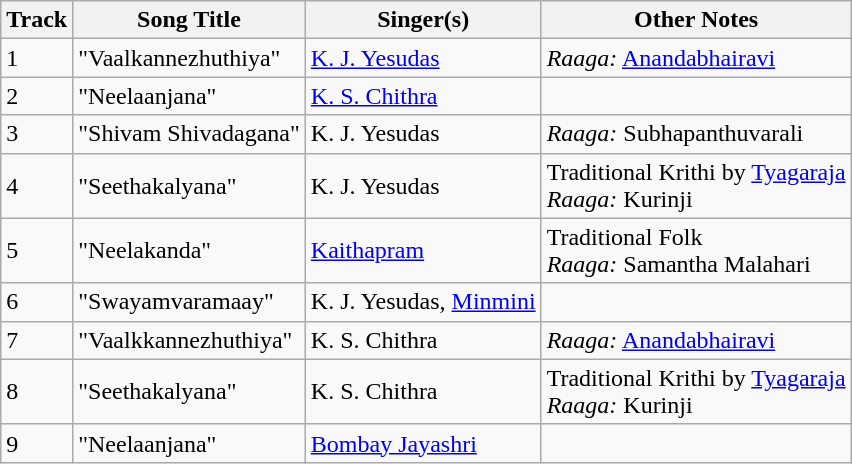<table class="wikitable">
<tr>
<th>Track</th>
<th>Song Title</th>
<th>Singer(s)</th>
<th>Other Notes</th>
</tr>
<tr>
<td>1</td>
<td>"Vaalkannezhuthiya"</td>
<td><a href='#'>K. J. Yesudas</a></td>
<td><em>Raaga:</em> <a href='#'>Anandabhairavi</a></td>
</tr>
<tr>
<td>2</td>
<td>"Neelaanjana"</td>
<td><a href='#'>K. S. Chithra</a></td>
<td></td>
</tr>
<tr>
<td>3</td>
<td>"Shivam Shivadagana"</td>
<td>K. J. Yesudas</td>
<td><em>Raaga:</em> Subhapanthuvarali</td>
</tr>
<tr>
<td>4</td>
<td>"Seethakalyana"</td>
<td>K. J. Yesudas</td>
<td>Traditional Krithi by <a href='#'>Tyagaraja</a><br><em>Raaga:</em> Kurinji</td>
</tr>
<tr>
<td>5</td>
<td>"Neelakanda"</td>
<td><a href='#'>Kaithapram</a></td>
<td>Traditional Folk<br><em>Raaga:</em> Samantha Malahari</td>
</tr>
<tr>
<td>6</td>
<td>"Swayamvaramaay"</td>
<td>K. J. Yesudas, <a href='#'>Minmini</a></td>
<td></td>
</tr>
<tr>
<td>7</td>
<td>"Vaalkkannezhuthiya"</td>
<td>K. S. Chithra</td>
<td><em>Raaga:</em> <a href='#'>Anandabhairavi</a></td>
</tr>
<tr>
<td>8</td>
<td>"Seethakalyana"</td>
<td>K. S. Chithra</td>
<td>Traditional Krithi by <a href='#'>Tyagaraja</a><br><em>Raaga:</em> Kurinji</td>
</tr>
<tr>
<td>9</td>
<td>"Neelaanjana"</td>
<td><a href='#'>Bombay Jayashri</a></td>
<td></td>
</tr>
</table>
